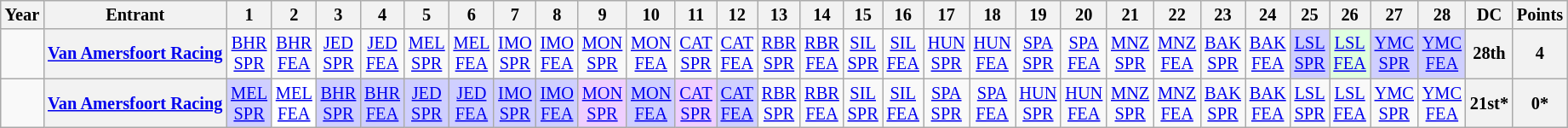<table class="wikitable" style="text-align:center; font-size:85%;">
<tr>
<th scope="col">Year</th>
<th scope="col">Entrant</th>
<th scope="col">1</th>
<th scope="col">2</th>
<th scope="col">3</th>
<th scope="col">4</th>
<th scope="col">5</th>
<th scope="col">6</th>
<th scope="col">7</th>
<th scope="col">8</th>
<th scope="col">9</th>
<th scope="col">10</th>
<th scope="col">11</th>
<th scope="col">12</th>
<th scope="col">13</th>
<th scope="col">14</th>
<th scope="col">15</th>
<th scope="col">16</th>
<th scope="col">17</th>
<th scope="col">18</th>
<th scope="col">19</th>
<th scope="col">20</th>
<th scope="col">21</th>
<th scope="col">22</th>
<th scope="col">23</th>
<th scope="col">24</th>
<th scope="col">25</th>
<th scope="col">26</th>
<th scope="col">27</th>
<th scope="col">28</th>
<th scope="col">DC</th>
<th scope="col">Points</th>
</tr>
<tr>
<td scope="row"></td>
<th nowrap><a href='#'>Van Amersfoort Racing</a></th>
<td><a href='#'>BHR<br>SPR</a></td>
<td><a href='#'>BHR<br>FEA</a></td>
<td><a href='#'>JED<br>SPR</a></td>
<td><a href='#'>JED<br>FEA</a></td>
<td><a href='#'>MEL<br>SPR</a></td>
<td><a href='#'>MEL<br>FEA</a></td>
<td><a href='#'>IMO<br>SPR</a></td>
<td><a href='#'>IMO<br>FEA</a></td>
<td><a href='#'>MON<br>SPR</a></td>
<td><a href='#'>MON<br>FEA</a></td>
<td><a href='#'>CAT<br>SPR</a></td>
<td><a href='#'>CAT<br>FEA</a></td>
<td><a href='#'>RBR<br>SPR</a></td>
<td><a href='#'>RBR<br>FEA</a></td>
<td><a href='#'>SIL<br>SPR</a></td>
<td><a href='#'>SIL<br>FEA</a></td>
<td><a href='#'>HUN<br>SPR</a></td>
<td><a href='#'>HUN<br>FEA</a></td>
<td><a href='#'>SPA<br>SPR</a></td>
<td><a href='#'>SPA<br>FEA</a></td>
<td><a href='#'>MNZ<br>SPR</a></td>
<td><a href='#'>MNZ<br>FEA</a></td>
<td><a href='#'>BAK<br>SPR</a></td>
<td><a href='#'>BAK<br>FEA</a></td>
<td style="background:#CFCFFF;"><a href='#'>LSL<br>SPR</a><br></td>
<td style="background:#DFFFDF;"><a href='#'>LSL<br>FEA</a><br></td>
<td style="background:#CFCFFF;"><a href='#'>YMC<br>SPR</a><br></td>
<td style="background:#CFCFFF;"><a href='#'>YMC<br>FEA</a><br></td>
<th>28th</th>
<th>4</th>
</tr>
<tr>
<td scope="row"></td>
<th nowrap><a href='#'>Van Amersfoort Racing</a></th>
<td style="background:#CFCFFF;"><a href='#'>MEL<br>SPR</a><br></td>
<td style="background:#FFFFFF;"><a href='#'>MEL<br>FEA</a><br></td>
<td style="background:#CFCFFF;"><a href='#'>BHR<br>SPR</a><br></td>
<td style="background:#CFCFFF;"><a href='#'>BHR<br>FEA</a><br></td>
<td style="background:#CFCFFF;"><a href='#'>JED<br>SPR</a><br></td>
<td style="background:#CFCFFF;"><a href='#'>JED<br>FEA</a><br></td>
<td style="background:#CFCFFF;"><a href='#'>IMO<br>SPR</a><br></td>
<td style="background:#CFCFFF;"><a href='#'>IMO<br>FEA</a><br></td>
<td style="background:#EFCFFF;"><a href='#'>MON<br>SPR</a><br></td>
<td style="background:#CFCFFF;"><a href='#'>MON<br>FEA</a><br></td>
<td style="background:#EFCFFF;"><a href='#'>CAT<br>SPR</a><br></td>
<td style="background:#CFCFFF;"><a href='#'>CAT<br>FEA</a><br></td>
<td><a href='#'>RBR<br>SPR</a></td>
<td><a href='#'>RBR<br>FEA</a></td>
<td><a href='#'>SIL<br>SPR</a></td>
<td><a href='#'>SIL<br>FEA</a></td>
<td><a href='#'>SPA<br>SPR</a></td>
<td><a href='#'>SPA<br>FEA</a></td>
<td><a href='#'>HUN<br>SPR</a></td>
<td><a href='#'>HUN<br>FEA</a></td>
<td><a href='#'>MNZ<br>SPR</a></td>
<td><a href='#'>MNZ<br>FEA</a></td>
<td><a href='#'>BAK<br>SPR</a></td>
<td><a href='#'>BAK<br>FEA</a></td>
<td><a href='#'>LSL<br>SPR</a></td>
<td><a href='#'>LSL<br>FEA</a></td>
<td><a href='#'>YMC<br>SPR</a></td>
<td><a href='#'>YMC<br>FEA</a></td>
<th>21st*</th>
<th>0*</th>
</tr>
</table>
